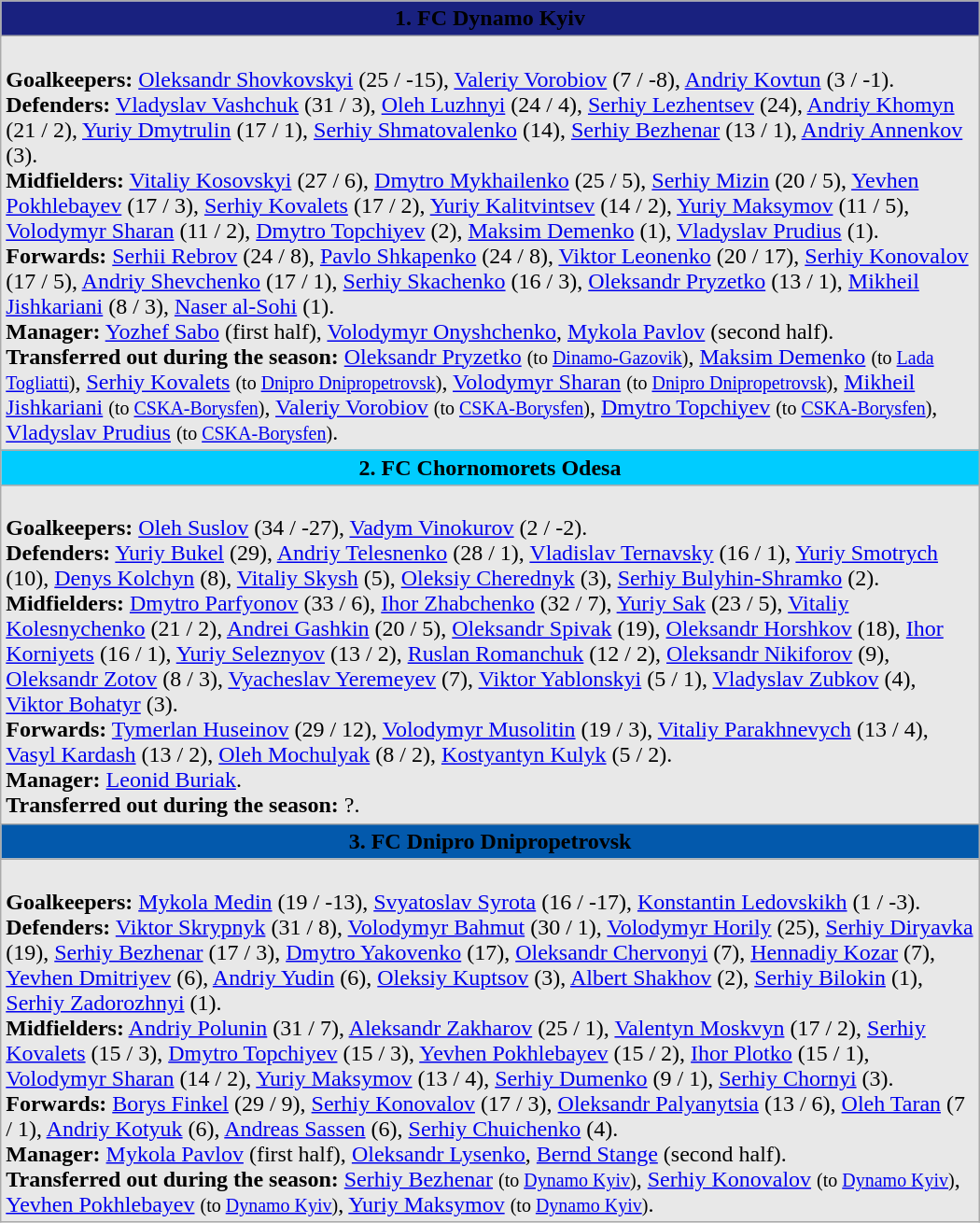<table class=wikitable Width=700>
<tr bgcolor=#19217F>
<td align=center width=700><span> <strong>1. FC Dynamo Kyiv </strong></span></td>
</tr>
<tr bgcolor=#E8E8E8>
<td align=left width=700><br><strong>Goalkeepers:</strong> <a href='#'>Oleksandr Shovkovskyi</a> (25 / -15), <a href='#'>Valeriy Vorobiov</a> (7 / -8), <a href='#'>Andriy Kovtun</a> (3 / -1).<br>
<strong>Defenders:</strong> <a href='#'>Vladyslav Vashchuk</a> (31 / 3), <a href='#'>Oleh Luzhnyi</a> (24 / 4), <a href='#'>Serhiy Lezhentsev</a> (24), <a href='#'>Andriy Khomyn</a> (21 / 2), <a href='#'>Yuriy Dmytrulin</a> (17 / 1), <a href='#'>Serhiy Shmatovalenko</a> (14), <a href='#'>Serhiy Bezhenar</a> (13 / 1), <a href='#'>Andriy Annenkov</a> (3).<br>
<strong>Midfielders:</strong> <a href='#'>Vitaliy Kosovskyi</a> (27 / 6), <a href='#'>Dmytro Mykhailenko</a> (25 / 5), <a href='#'>Serhiy Mizin</a> (20 / 5), <a href='#'>Yevhen Pokhlebayev</a> (17 / 3), <a href='#'>Serhiy Kovalets</a> (17 / 2), <a href='#'>Yuriy Kalitvintsev</a> (14 / 2), <a href='#'>Yuriy Maksymov</a> (11 / 5), <a href='#'>Volodymyr Sharan</a> (11 / 2), <a href='#'>Dmytro Topchiyev</a> (2), <a href='#'>Maksim Demenko</a> (1), <a href='#'>Vladyslav Prudius</a> (1).<br>
<strong>Forwards:</strong> <a href='#'>Serhii Rebrov</a> (24 / 8), <a href='#'>Pavlo Shkapenko</a> (24 / 8), <a href='#'>Viktor Leonenko</a> (20 / 17), <a href='#'>Serhiy Konovalov</a> (17 / 5), <a href='#'>Andriy Shevchenko</a> (17 / 1), <a href='#'>Serhiy Skachenko</a> (16 / 3), <a href='#'>Oleksandr Pryzetko</a> (13 / 1),  <a href='#'>Mikheil Jishkariani</a> (8 / 3),  <a href='#'>Naser al-Sohi</a> (1).<br><strong>Manager:</strong> <a href='#'>Yozhef Sabo</a> (first half), <a href='#'>Volodymyr Onyshchenko</a>, <a href='#'>Mykola Pavlov</a> (second half).<br><strong>Transferred out during the season:</strong> <a href='#'>Oleksandr Pryzetko</a> <small>(to  <a href='#'>Dinamo-Gazovik</a>)</small>, <a href='#'>Maksim Demenko</a> <small>(to  <a href='#'>Lada Togliatti</a>)</small>, <a href='#'>Serhiy Kovalets</a> <small>(to <a href='#'>Dnipro Dnipropetrovsk</a>)</small>, <a href='#'>Volodymyr Sharan</a> <small>(to <a href='#'>Dnipro Dnipropetrovsk</a>)</small>, <a href='#'>Mikheil Jishkariani</a> <small>(to <a href='#'>CSKA-Borysfen</a>)</small>, <a href='#'>Valeriy Vorobiov</a> <small>(to <a href='#'>CSKA-Borysfen</a>)</small>, <a href='#'>Dmytro Topchiyev</a> <small>(to <a href='#'>CSKA-Borysfen</a>)</small>, <a href='#'>Vladyslav Prudius</a> <small>(to <a href='#'>CSKA-Borysfen</a>)</small>.</td>
</tr>
<tr bgcolor=#00CCFF>
<td align=center width=700><span> <strong>2. FC Chornomorets Odesa </strong></span></td>
</tr>
<tr bgcolor=#E8E8E8>
<td align=left width=700><br><strong>Goalkeepers:</strong> <a href='#'>Oleh Suslov</a> (34 / -27), <a href='#'>Vadym Vinokurov</a> (2 / -2).<br>
<strong>Defenders:</strong> <a href='#'>Yuriy Bukel</a> (29), <a href='#'>Andriy Telesnenko</a> (28 / 1), <a href='#'>Vladislav Ternavsky</a> (16 / 1), <a href='#'>Yuriy Smotrych</a> (10), <a href='#'>Denys Kolchyn</a> (8), <a href='#'>Vitaliy Skysh</a> (5), <a href='#'>Oleksiy Cherednyk</a> (3), <a href='#'>Serhiy Bulyhin-Shramko</a> (2).<br>
<strong>Midfielders:</strong> <a href='#'>Dmytro Parfyonov</a> (33 / 6), <a href='#'>Ihor Zhabchenko</a> (32 / 7), <a href='#'>Yuriy Sak</a> (23 / 5), <a href='#'>Vitaliy Kolesnychenko</a> (21 / 2),  <a href='#'>Andrei Gashkin</a> (20 / 5), <a href='#'>Oleksandr Spivak</a> (19), <a href='#'>Oleksandr Horshkov</a> (18), <a href='#'>Ihor Korniyets</a> (16 / 1), <a href='#'>Yuriy Seleznyov</a> (13 / 2), <a href='#'>Ruslan Romanchuk</a> (12 / 2), <a href='#'>Oleksandr Nikiforov</a> (9), <a href='#'>Oleksandr Zotov</a> (8 / 3), <a href='#'>Vyacheslav Yeremeyev</a> (7), <a href='#'>Viktor Yablonskyi</a> (5 / 1), <a href='#'>Vladyslav Zubkov</a> (4), <a href='#'>Viktor Bohatyr</a> (3).<br>
<strong>Forwards:</strong> <a href='#'>Tymerlan Huseinov</a> (29 / 12), <a href='#'>Volodymyr Musolitin</a> (19 / 3), <a href='#'>Vitaliy Parakhnevych</a> (13 / 4), <a href='#'>Vasyl Kardash</a> (13 / 2), <a href='#'>Oleh Mochulyak</a> (8 / 2), <a href='#'>Kostyantyn Kulyk</a> (5 / 2).<br><strong>Manager:</strong> <a href='#'>Leonid Buriak</a>.<br><strong>Transferred out during the season:</strong> ?.</td>
</tr>
<tr bgcolor=#0359ac>
<td align=center width=700><span> <strong>3. FC Dnipro Dnipropetrovsk</strong></span></td>
</tr>
<tr bgcolor=#E8E8E8>
<td align=left width=700><br><strong>Goalkeepers:</strong> <a href='#'>Mykola Medin</a> (19 / -13), <a href='#'>Svyatoslav Syrota</a> (16 / -17),  <a href='#'>Konstantin Ledovskikh</a> (1 / -3).<br>
<strong>Defenders:</strong> <a href='#'>Viktor Skrypnyk</a> (31 / 8), <a href='#'>Volodymyr Bahmut</a> (30 / 1), <a href='#'>Volodymyr Horily</a> (25), <a href='#'>Serhiy Diryavka</a> (19), <a href='#'>Serhiy Bezhenar</a> (17 / 3), <a href='#'>Dmytro Yakovenko</a> (17), <a href='#'>Oleksandr Chervonyi</a> (7), <a href='#'>Hennadiy Kozar</a> (7), <a href='#'>Yevhen Dmitriyev</a> (6), <a href='#'>Andriy Yudin</a> (6), <a href='#'>Oleksiy Kuptsov</a> (3), <a href='#'>Albert Shakhov</a> (2), <a href='#'>Serhiy Bilokin</a> (1), <a href='#'>Serhiy Zadorozhnyi</a> (1).<br>
<strong>Midfielders:</strong> <a href='#'>Andriy Polunin</a> (31 / 7),  <a href='#'>Aleksandr Zakharov</a> (25 / 1), <a href='#'>Valentyn Moskvyn</a> (17 / 2), <a href='#'>Serhiy Kovalets</a> (15 / 3), <a href='#'>Dmytro Topchiyev</a> (15 / 3), <a href='#'>Yevhen Pokhlebayev</a> (15 / 2), <a href='#'>Ihor Plotko</a> (15 / 1), <a href='#'>Volodymyr Sharan</a> (14 / 2), <a href='#'>Yuriy Maksymov</a> (13 / 4), <a href='#'>Serhiy Dumenko</a> (9 / 1), <a href='#'>Serhiy Chornyi</a> (3).<br>
<strong>Forwards:</strong> <a href='#'>Borys Finkel</a> (29 / 9), <a href='#'>Serhiy Konovalov</a> (17 / 3), <a href='#'>Oleksandr Palyanytsia</a> (13 / 6), <a href='#'>Oleh Taran</a> (7 / 1), <a href='#'>Andriy Kotyuk</a> (6),  <a href='#'>Andreas Sassen</a> (6), <a href='#'>Serhiy Chuichenko</a> (4).<br><strong>Manager:</strong> <a href='#'>Mykola Pavlov</a> (first half), <a href='#'>Oleksandr Lysenko</a>, <a href='#'>Bernd Stange</a> (second half).<br><strong>Transferred out during the season:</strong> <a href='#'>Serhiy Bezhenar</a> <small>(to <a href='#'>Dynamo Kyiv</a>)</small>, <a href='#'>Serhiy Konovalov</a> <small>(to <a href='#'>Dynamo Kyiv</a>)</small>, <a href='#'>Yevhen Pokhlebayev</a> <small>(to <a href='#'>Dynamo Kyiv</a>)</small>, <a href='#'>Yuriy Maksymov</a> <small>(to <a href='#'>Dynamo Kyiv</a>)</small>.</td>
</tr>
</table>
